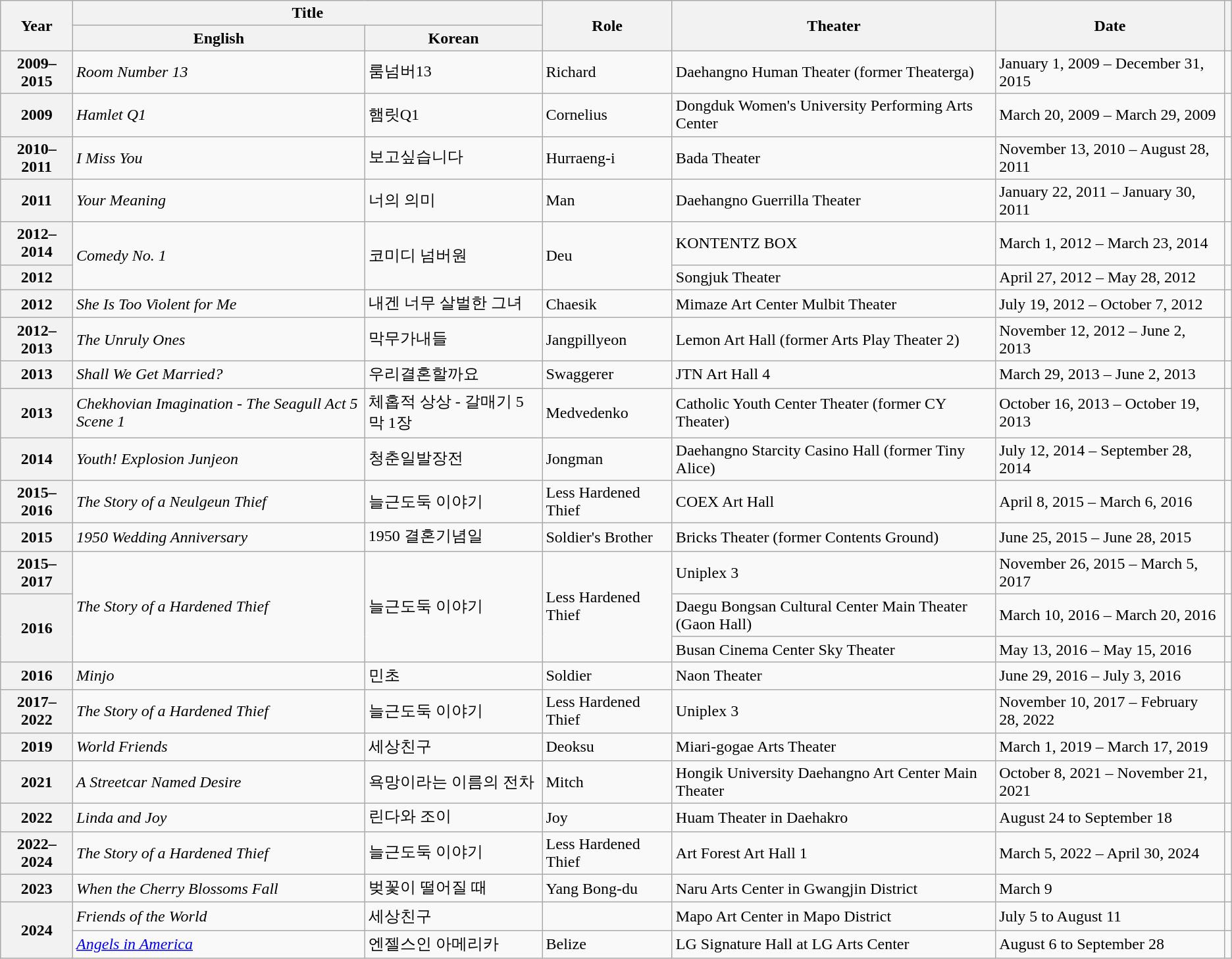<table class="wikitable plainrowheaders sortable" style="text-align:left; font-size:100%">
<tr>
<th rowspan="2" scope="col">Year</th>
<th colspan="2" scope="col">Title</th>
<th rowspan="2" scope="col">Role</th>
<th rowspan="2" scope="col">Theater</th>
<th rowspan="2" scope="col">Date</th>
<th rowspan="2" scope="col" class="unsortable"></th>
</tr>
<tr>
<th>English</th>
<th>Korean</th>
</tr>
<tr>
<th scope="row">2009–2015</th>
<td><em>Room Number 13</em></td>
<td>룸넘버13</td>
<td>Richard</td>
<td>Daehangno Human Theater (former Theaterga)</td>
<td>January 1, 2009 – December 31, 2015</td>
<td></td>
</tr>
<tr>
<th scope="row">2009</th>
<td><em>Hamlet Q1</em></td>
<td>햄릿Q1</td>
<td>Cornelius</td>
<td>Dongduk Women's University Performing Arts Center</td>
<td>March 20, 2009 – March 29, 2009</td>
<td></td>
</tr>
<tr>
<th scope="row">2010–2011</th>
<td><em>I Miss You</em></td>
<td>보고싶습니다</td>
<td>Hurraeng-i</td>
<td>Bada Theater</td>
<td>November 13, 2010 – August 28, 2011</td>
<td></td>
</tr>
<tr>
<th scope="row">2011</th>
<td><em>Your Meaning</em></td>
<td>너의 의미</td>
<td>Man</td>
<td>Daehangno Guerrilla Theater</td>
<td>January 22, 2011 – January 30, 2011</td>
<td></td>
</tr>
<tr>
<th scope="row">2012–2014</th>
<td rowspan="2"><em>Comedy No. 1</em></td>
<td rowspan="2">코미디 넘버원</td>
<td rowspan="2">Deu</td>
<td>KONTENTZ BOX</td>
<td>March 1, 2012 – March 23, 2014</td>
<td></td>
</tr>
<tr>
<th scope="row">2012</th>
<td>Songjuk Theater</td>
<td>April 27, 2012 – May 28, 2012</td>
<td></td>
</tr>
<tr>
<th scope="row">2012</th>
<td><em>She Is Too Violent for Me</em></td>
<td>내겐 너무 살벌한 그녀</td>
<td>Chaesik</td>
<td>Mimaze Art Center Mulbit Theater</td>
<td>July 19, 2012 – October 7, 2012</td>
<td></td>
</tr>
<tr>
<th scope="row">2012–2013</th>
<td><em>The Unruly Ones</em></td>
<td>막무가내들</td>
<td>Jangpillyeon</td>
<td>Lemon Art Hall (former Arts Play Theater 2)</td>
<td>November 12, 2012 – June 2, 2013</td>
<td></td>
</tr>
<tr>
<th scope="row">2013</th>
<td><em>Shall We Get Married?</em></td>
<td>우리결혼할까요</td>
<td>Swaggerer</td>
<td>JTN Art Hall 4</td>
<td>March 29, 2013 – June 2, 2013</td>
<td></td>
</tr>
<tr>
<th scope="row">2013</th>
<td><em>Chekhovian Imagination - The Seagull Act 5 Scene 1</em></td>
<td>체홉적 상상 - 갈매기 5막 1장</td>
<td>Medvedenko</td>
<td>Catholic Youth Center Theater (former CY Theater)</td>
<td>October 16, 2013 – October 19, 2013</td>
<td></td>
</tr>
<tr>
<th scope="row">2014</th>
<td><em>Youth! Explosion Junjeon</em></td>
<td>청춘일발장전</td>
<td>Jongman</td>
<td>Daehangno Starcity Casino Hall (former Tiny Alice)</td>
<td>July 12, 2014 – September 28, 2014</td>
<td></td>
</tr>
<tr>
<th scope="row">2015–2016</th>
<td><em>The Story of a Neulgeun Thief</em></td>
<td>늘근도둑 이야기</td>
<td>Less Hardened Thief</td>
<td>COEX Art Hall</td>
<td>April 8, 2015 – March 6, 2016</td>
<td></td>
</tr>
<tr>
<th scope="row">2015</th>
<td><em>1950 Wedding Anniversary</em></td>
<td>1950 결혼기념일</td>
<td>Soldier's Brother</td>
<td>Bricks Theater (former Contents Ground)</td>
<td>June 25, 2015 – June 28, 2015</td>
<td></td>
</tr>
<tr>
<th scope="row">2015–2017</th>
<td rowspan="3"><em>The Story of a Hardened Thief</em></td>
<td rowspan="3">늘근도둑 이야기</td>
<td rowspan="3">Less Hardened Thief</td>
<td>Uniplex 3</td>
<td>November 26, 2015 – March 5, 2017</td>
<td></td>
</tr>
<tr>
<th scope="row" rowspan="2">2016</th>
<td>Daegu Bongsan Cultural Center Main Theater (Gaon Hall)</td>
<td>March 10, 2016 – March 20, 2016</td>
<td></td>
</tr>
<tr>
<td>Busan Cinema Center Sky Theater</td>
<td>May 13, 2016 – May 15, 2016</td>
<td></td>
</tr>
<tr>
<th scope="row">2016</th>
<td><em>Minjo</em></td>
<td>민초</td>
<td>Soldier</td>
<td>Naon Theater</td>
<td>June 29, 2016 – July 3, 2016</td>
<td></td>
</tr>
<tr>
<th scope="row">2017–2022</th>
<td><em>The Story of a Hardened Thief</em></td>
<td>늘근도둑 이야기</td>
<td>Less Hardened Thief</td>
<td>Uniplex 3</td>
<td>November 10, 2017 – February 28, 2022</td>
<td></td>
</tr>
<tr>
<th scope="row">2019</th>
<td><em>World Friends</em></td>
<td>세상친구</td>
<td>Deoksu</td>
<td>Miari-gogae Arts Theater</td>
<td>March 1, 2019 – March 17, 2019</td>
<td></td>
</tr>
<tr>
<th scope="row">2021</th>
<td><em>A Streetcar Named Desire</em></td>
<td>욕망이라는 이름의 전차</td>
<td>Mitch</td>
<td>Hongik University Daehangno Art Center Main Theater</td>
<td>October 8, 2021 – November 21, 2021</td>
<td></td>
</tr>
<tr>
<th scope="row">2022</th>
<td><em>Linda and Joy</em></td>
<td>린다와 조이</td>
<td>Joy</td>
<td>Huam Theater in Daehakro</td>
<td>August 24 to September 18</td>
<td></td>
</tr>
<tr>
<th scope="row">2022–2024</th>
<td><em>The Story of a Hardened Thief</em></td>
<td>늘근도둑 이야기</td>
<td>Less Hardened Thief</td>
<td>Art Forest Art Hall 1</td>
<td>March 5, 2022 – April 30, 2024</td>
<td></td>
</tr>
<tr>
<th scope="row">2023</th>
<td><em>When the Cherry Blossoms Fall</em></td>
<td>벚꽃이 떨어질 때</td>
<td>Yang Bong-du</td>
<td>Naru Arts Center in Gwangjin District</td>
<td>March 9</td>
<td></td>
</tr>
<tr>
<th scope="row" rowspan="2">2024</th>
<td><em>Friends of the World</em></td>
<td>세상친구</td>
<td></td>
<td>Mapo Art Center in Mapo District</td>
<td>July 5 to August 11</td>
<td></td>
</tr>
<tr>
<td><em><a href='#'>Angels in America</a></em></td>
<td>엔젤스인 아메리카</td>
<td>Belize</td>
<td>LG Signature Hall at LG Arts Center</td>
<td>August 6 to September 28</td>
<td></td>
</tr>
</table>
